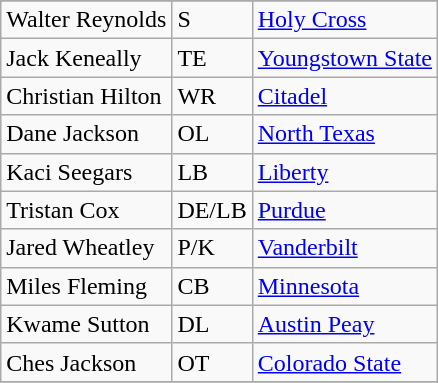<table class="wikitable">
<tr>
</tr>
<tr>
<td>Walter Reynolds</td>
<td>S</td>
<td><a href='#'>Holy Cross</a></td>
</tr>
<tr>
<td>Jack Keneally</td>
<td>TE</td>
<td><a href='#'>Youngstown State</a></td>
</tr>
<tr>
<td>Christian Hilton</td>
<td>WR</td>
<td><a href='#'>Citadel</a></td>
</tr>
<tr>
<td>Dane Jackson</td>
<td>OL</td>
<td><a href='#'>North Texas</a></td>
</tr>
<tr>
<td>Kaci Seegars</td>
<td>LB</td>
<td><a href='#'>Liberty</a></td>
</tr>
<tr>
<td>Tristan Cox</td>
<td>DE/LB</td>
<td><a href='#'>Purdue</a></td>
</tr>
<tr>
<td>Jared Wheatley</td>
<td>P/K</td>
<td><a href='#'>Vanderbilt</a></td>
</tr>
<tr>
<td>Miles Fleming</td>
<td>CB</td>
<td><a href='#'>Minnesota</a></td>
</tr>
<tr>
<td>Kwame Sutton</td>
<td>DL</td>
<td><a href='#'>Austin Peay</a></td>
</tr>
<tr>
<td>Ches Jackson</td>
<td>OT</td>
<td><a href='#'>Colorado State</a></td>
</tr>
<tr>
</tr>
</table>
